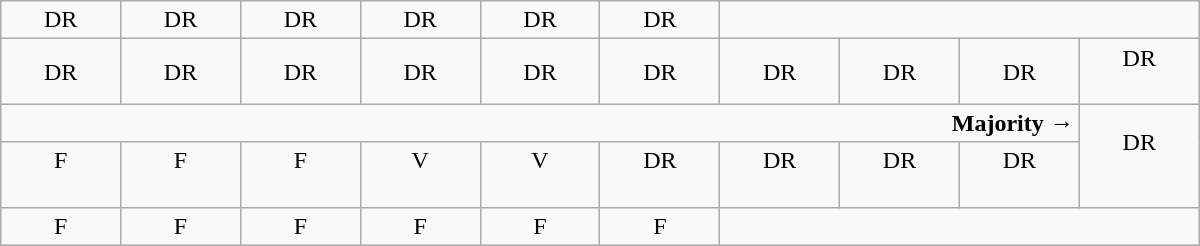<table class="wikitable" style="text-align:center; width:800px">
<tr>
<td>DR</td>
<td>DR</td>
<td>DR</td>
<td>DR</td>
<td>DR</td>
<td>DR</td>
</tr>
<tr>
<td width=50px >DR</td>
<td width=50px >DR</td>
<td width=50px >DR</td>
<td width=50px >DR</td>
<td width=50px >DR</td>
<td width=50px >DR</td>
<td width=50px >DR</td>
<td width=50px >DR</td>
<td width=50px >DR</td>
<td width=50px >DR<br><br></td>
</tr>
<tr>
<td colspan=9 style="text-align:right"><strong>Majority →</strong></td>
<td rowspan=2 >DR<br><br></td>
</tr>
<tr>
<td>F<br><br></td>
<td>F<br><br></td>
<td>F<br><br></td>
<td>V<br><br></td>
<td>V<br><br></td>
<td>DR<br><br></td>
<td>DR<br><br></td>
<td>DR<br><br></td>
<td>DR<br><br></td>
</tr>
<tr>
<td>F</td>
<td>F</td>
<td>F</td>
<td>F</td>
<td>F</td>
<td>F</td>
</tr>
</table>
